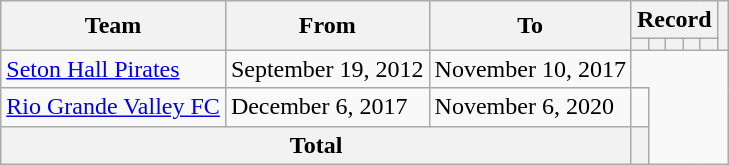<table class=wikitable style=text-align:center>
<tr>
<th rowspan="2">Team</th>
<th rowspan="2">From</th>
<th rowspan="2">To</th>
<th colspan="5">Record</th>
<th rowspan="2"></th>
</tr>
<tr>
<th></th>
<th></th>
<th></th>
<th></th>
<th></th>
</tr>
<tr>
<td align=left><a href='#'>Seton Hall Pirates</a></td>
<td align=left>September 19, 2012</td>
<td align=left>November 10, 2017<br></td>
</tr>
<tr>
<td align=left><a href='#'>Rio Grande Valley FC</a></td>
<td align=left>December 6, 2017</td>
<td align=left>November 6, 2020<br></td>
<td></td>
</tr>
<tr>
<th colspan="3">Total<br></th>
<th></th>
</tr>
</table>
